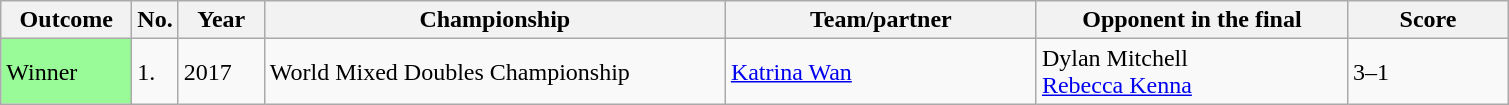<table class="wikitable sortable">
<tr>
<th width="80">Outcome</th>
<th width="20">No.</th>
<th width="50">Year</th>
<th width="300">Championship</th>
<th width="200">Team/partner</th>
<th width="200">Opponent in the final</th>
<th width="100">Score</th>
</tr>
<tr>
<td style="background:#98FB98">Winner</td>
<td>1.</td>
<td>2017</td>
<td>World Mixed Doubles Championship </td>
<td> <a href='#'>Katrina Wan</a></td>
<td> Dylan Mitchell<br> <a href='#'>Rebecca Kenna</a></td>
<td>3–1</td>
</tr>
</table>
